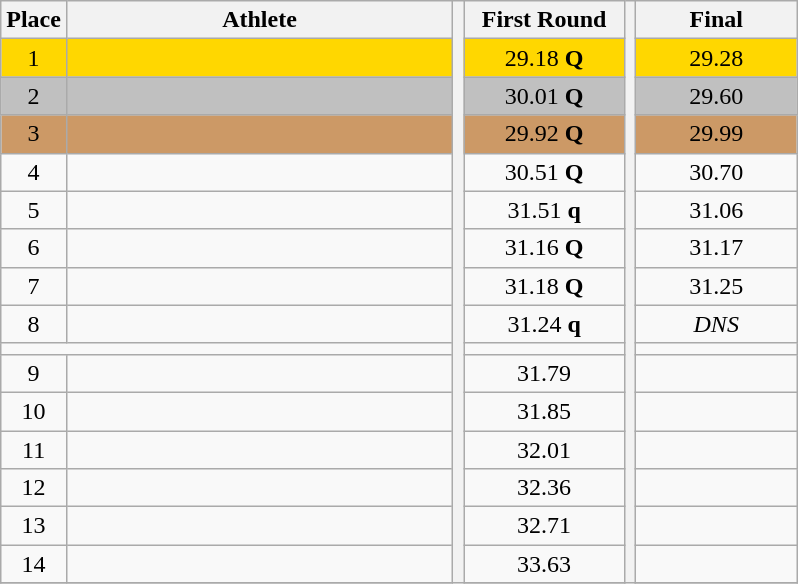<table class="wikitable" style="text-align:center">
<tr>
<th>Place</th>
<th width=250>Athlete</th>
<th rowspan=20></th>
<th width=100>First Round</th>
<th rowspan=20></th>
<th width=100>Final</th>
</tr>
<tr bgcolor=gold>
<td>1</td>
<td align=left></td>
<td>29.18 <strong>Q</strong></td>
<td>29.28</td>
</tr>
<tr bgcolor=silver>
<td>2</td>
<td align=left></td>
<td>30.01 <strong>Q</strong></td>
<td>29.60</td>
</tr>
<tr bgcolor=cc9966>
<td>3</td>
<td align=left></td>
<td>29.92 <strong>Q</strong></td>
<td>29.99</td>
</tr>
<tr>
<td>4</td>
<td align=left></td>
<td>30.51 <strong>Q</strong></td>
<td>30.70</td>
</tr>
<tr>
<td>5</td>
<td align=left></td>
<td>31.51 <strong>q</strong></td>
<td>31.06</td>
</tr>
<tr>
<td>6</td>
<td align=left></td>
<td>31.16 <strong>Q</strong></td>
<td>31.17</td>
</tr>
<tr>
<td>7</td>
<td align=left></td>
<td>31.18 <strong>Q</strong></td>
<td>31.25</td>
</tr>
<tr>
<td>8</td>
<td align=left></td>
<td>31.24 <strong>q</strong></td>
<td><em>DNS</em></td>
</tr>
<tr>
<td colspan=10></td>
</tr>
<tr>
<td>9</td>
<td align=left></td>
<td>31.79</td>
<td></td>
</tr>
<tr>
<td>10</td>
<td align=left></td>
<td>31.85</td>
<td></td>
</tr>
<tr>
<td>11</td>
<td align=left></td>
<td>32.01</td>
<td></td>
</tr>
<tr>
<td>12</td>
<td align=left></td>
<td>32.36</td>
<td></td>
</tr>
<tr>
<td>13</td>
<td align=left></td>
<td>32.71</td>
<td></td>
</tr>
<tr>
<td>14</td>
<td align=left></td>
<td>33.63</td>
<td></td>
</tr>
<tr>
</tr>
</table>
